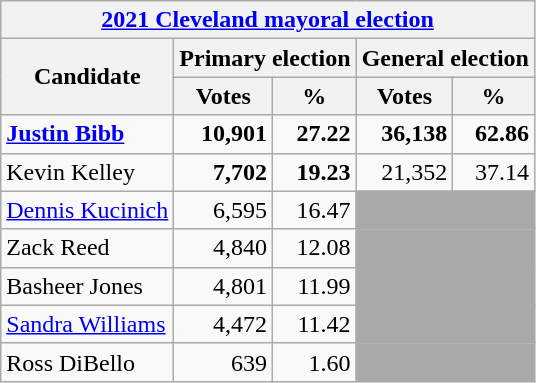<table class=wikitable>
<tr>
<th colspan=5><a href='#'>2021 Cleveland mayoral election</a></th>
</tr>
<tr>
<th colspan=1 rowspan=2>Candidate</th>
<th colspan=2><strong>Primary election</strong></th>
<th colspan=2><strong>General election</strong></th>
</tr>
<tr>
<th>Votes</th>
<th>%</th>
<th>Votes</th>
<th>%</th>
</tr>
<tr>
<td><strong><a href='#'>Justin Bibb</a></strong></td>
<td align="right"><strong>10,901</strong></td>
<td align="right"><strong>27.22</strong></td>
<td align="right"><strong>36,138</strong></td>
<td align="right"><strong>62.86</strong></td>
</tr>
<tr>
<td>Kevin Kelley</td>
<td align="right"><strong>7,702</strong></td>
<td align="right"><strong>19.23</strong></td>
<td align="right">21,352</td>
<td align="right">37.14</td>
</tr>
<tr>
<td><a href='#'>Dennis Kucinich</a></td>
<td align="right">6,595</td>
<td align="right">16.47</td>
<td colspan=2 bgcolor=darkgray> </td>
</tr>
<tr>
<td>Zack Reed</td>
<td align="right">4,840</td>
<td align="right">12.08</td>
<td colspan=2 bgcolor=darkgray> </td>
</tr>
<tr>
<td>Basheer Jones</td>
<td align="right">4,801</td>
<td align="right">11.99</td>
<td colspan=2 bgcolor=darkgray> </td>
</tr>
<tr>
<td><a href='#'>Sandra Williams</a></td>
<td align="right">4,472</td>
<td align="right">11.42</td>
<td colspan=2 bgcolor=darkgray> </td>
</tr>
<tr>
<td>Ross DiBello</td>
<td align="right">639</td>
<td align="right">1.60</td>
<td colspan=2 bgcolor=darkgray> </td>
</tr>
</table>
